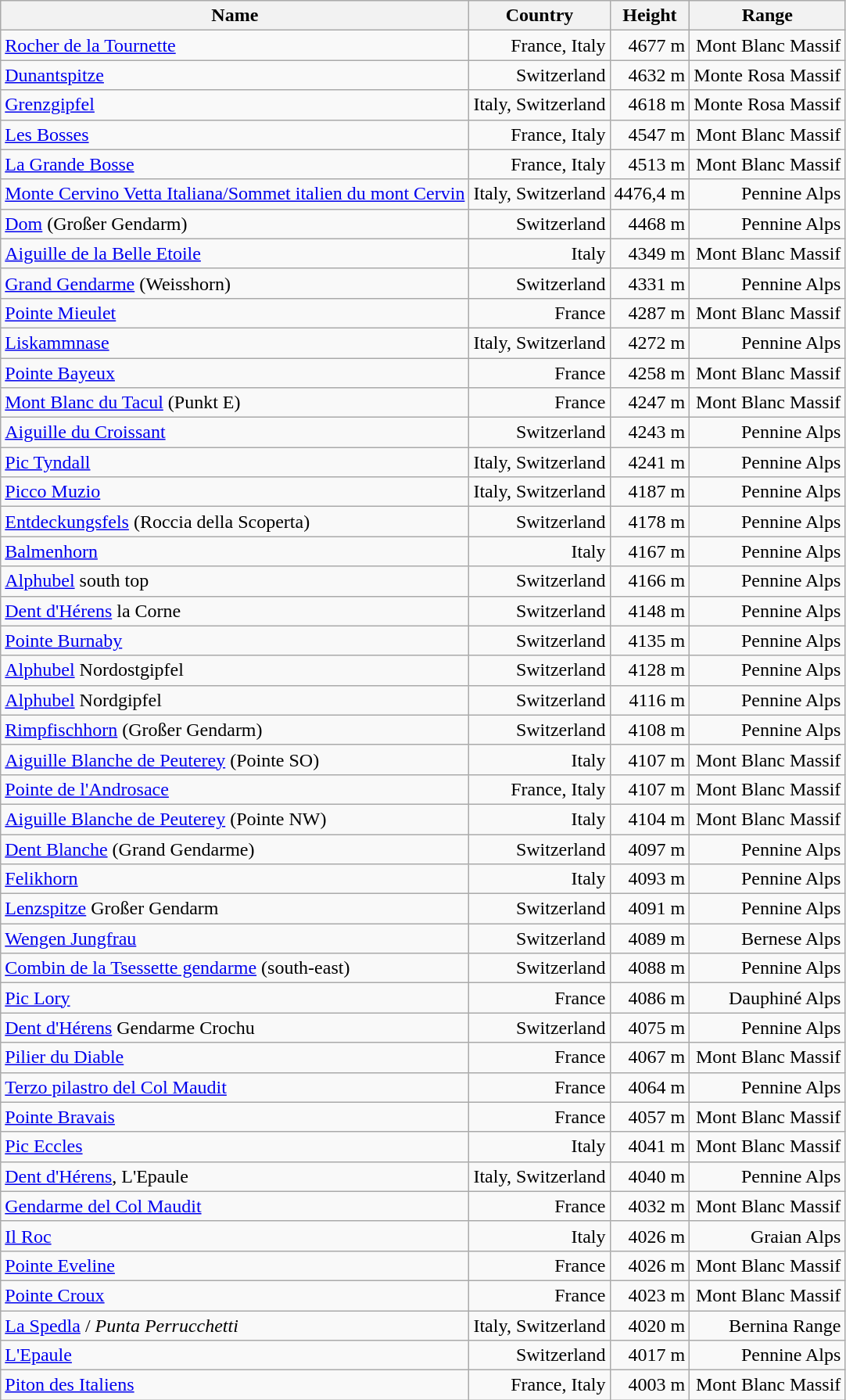<table class="wikitable sortable mw-collapsible mw-collapsed">
<tr>
<th>Name</th>
<th>Country</th>
<th>Height</th>
<th>Range</th>
</tr>
<tr>
<td><a href='#'>Rocher de la Tournette</a></td>
<td align="right">France, Italy</td>
<td align="right">4677 m</td>
<td align="right">Mont Blanc Massif</td>
</tr>
<tr>
<td><a href='#'>Dunantspitze</a></td>
<td align="right">Switzerland</td>
<td align="right">4632 m</td>
<td align="right">Monte Rosa Massif</td>
</tr>
<tr>
<td><a href='#'>Grenzgipfel</a></td>
<td align="right">Italy, Switzerland</td>
<td align="right">4618 m</td>
<td align="right">Monte Rosa Massif</td>
</tr>
<tr>
<td><a href='#'>Les Bosses</a></td>
<td align="right">France, Italy</td>
<td align="right">4547 m</td>
<td align="right">Mont Blanc Massif</td>
</tr>
<tr>
<td><a href='#'>La Grande Bosse</a></td>
<td align="right">France, Italy</td>
<td align="right">4513 m</td>
<td align="right">Mont Blanc Massif</td>
</tr>
<tr>
<td><a href='#'>Monte Cervino Vetta Italiana/Sommet italien du mont Cervin</a></td>
<td align="right">Italy, Switzerland</td>
<td align="right">4476,4 m</td>
<td align="right">Pennine Alps</td>
</tr>
<tr>
<td><a href='#'>Dom</a> (Großer Gendarm)</td>
<td align="right">Switzerland</td>
<td align="right">4468 m</td>
<td align="right">Pennine Alps</td>
</tr>
<tr>
<td><a href='#'>Aiguille de la Belle Etoile</a></td>
<td align="right">Italy</td>
<td align="right">4349 m</td>
<td align="right">Mont Blanc Massif</td>
</tr>
<tr>
<td><a href='#'>Grand Gendarme</a> (Weisshorn)</td>
<td align="right">Switzerland</td>
<td align="right">4331 m</td>
<td align="right">Pennine Alps</td>
</tr>
<tr>
<td><a href='#'>Pointe Mieulet</a></td>
<td align="right">France</td>
<td align="right">4287 m</td>
<td align="right">Mont Blanc Massif</td>
</tr>
<tr>
<td><a href='#'>Liskammnase</a></td>
<td align="right">Italy, Switzerland</td>
<td align="right">4272 m</td>
<td align="right">Pennine Alps</td>
</tr>
<tr>
<td><a href='#'>Pointe Bayeux</a></td>
<td align="right">France</td>
<td align="right">4258 m</td>
<td align="right">Mont Blanc Massif</td>
</tr>
<tr>
<td><a href='#'>Mont Blanc du Tacul</a> (Punkt E)</td>
<td align="right">France</td>
<td align="right">4247 m</td>
<td align="right">Mont Blanc Massif</td>
</tr>
<tr>
<td><a href='#'>Aiguille du Croissant</a></td>
<td align="right">Switzerland</td>
<td align="right">4243 m</td>
<td align="right">Pennine Alps</td>
</tr>
<tr>
<td><a href='#'>Pic Tyndall</a></td>
<td align="right">Italy, Switzerland</td>
<td align="right">4241 m</td>
<td align="right">Pennine Alps</td>
</tr>
<tr>
<td><a href='#'>Picco Muzio</a></td>
<td align="right">Italy, Switzerland</td>
<td align="right">4187 m</td>
<td align="right">Pennine Alps</td>
</tr>
<tr>
<td><a href='#'>Entdeckungsfels</a> (Roccia della Scoperta)</td>
<td align="right">Switzerland </td>
<td align="right">4178  m</td>
<td align="right">Pennine Alps</td>
</tr>
<tr>
<td><a href='#'>Balmenhorn</a></td>
<td align="right">Italy </td>
<td align="right">4167 m</td>
<td align="right">Pennine Alps</td>
</tr>
<tr>
<td><a href='#'>Alphubel</a> south top</td>
<td align="right">Switzerland</td>
<td align="right">4166 m</td>
<td align="right">Pennine Alps</td>
</tr>
<tr>
<td><a href='#'>Dent d'Hérens</a> la Corne</td>
<td align="right">Switzerland</td>
<td align="right">4148 m</td>
<td align="right">Pennine Alps</td>
</tr>
<tr>
<td><a href='#'>Pointe Burnaby</a></td>
<td align="right">Switzerland</td>
<td align="right">4135 m</td>
<td align="right">Pennine Alps</td>
</tr>
<tr>
<td><a href='#'>Alphubel</a> Nordostgipfel</td>
<td align="right">Switzerland</td>
<td align="right">4128 m</td>
<td align="right">Pennine Alps</td>
</tr>
<tr>
<td><a href='#'>Alphubel</a> Nordgipfel</td>
<td align="right">Switzerland</td>
<td align="right">4116 m</td>
<td align="right">Pennine Alps</td>
</tr>
<tr>
<td><a href='#'>Rimpfischhorn</a> (Großer Gendarm)</td>
<td align="right">Switzerland</td>
<td align="right">4108 m</td>
<td align="right">Pennine Alps</td>
</tr>
<tr>
<td><a href='#'>Aiguille Blanche de Peuterey</a> (Pointe SO)</td>
<td align="right">Italy</td>
<td align="right">4107 m</td>
<td align="right">Mont Blanc Massif</td>
</tr>
<tr>
<td><a href='#'>Pointe de l'Androsace</a></td>
<td align="right">France, Italy</td>
<td align="right">4107 m</td>
<td align="right">Mont Blanc Massif</td>
</tr>
<tr>
<td><a href='#'>Aiguille Blanche de Peuterey</a> (Pointe NW)</td>
<td align="right">Italy</td>
<td align="right">4104 m</td>
<td align="right">Mont Blanc Massif</td>
</tr>
<tr>
<td><a href='#'>Dent Blanche</a> (Grand Gendarme)</td>
<td align="right">Switzerland</td>
<td align="right">4097 m</td>
<td align="right">Pennine Alps</td>
</tr>
<tr>
<td><a href='#'>Felikhorn</a></td>
<td align="right">Italy </td>
<td align="right">4093 m</td>
<td align="right">Pennine Alps</td>
</tr>
<tr>
<td><a href='#'>Lenzspitze</a> Großer Gendarm</td>
<td align="right">Switzerland</td>
<td align="right">4091 m</td>
<td align="right">Pennine Alps</td>
</tr>
<tr>
<td><a href='#'>Wengen Jungfrau</a></td>
<td align="right">Switzerland</td>
<td align="right">4089 m</td>
<td align="right">Bernese Alps</td>
</tr>
<tr>
<td><a href='#'>Combin de la Tsessette gendarme</a> (south-east)</td>
<td align="right">Switzerland</td>
<td align="right">4088 m</td>
<td align="right">Pennine Alps</td>
</tr>
<tr>
<td><a href='#'>Pic Lory</a></td>
<td align="right">France</td>
<td align="right">4086  m</td>
<td align="right">Dauphiné Alps</td>
</tr>
<tr>
<td><a href='#'>Dent d'Hérens</a> Gendarme Crochu</td>
<td align="right">Switzerland</td>
<td align="right">4075 m</td>
<td align="right">Pennine Alps</td>
</tr>
<tr>
<td><a href='#'>Pilier du Diable</a></td>
<td align="right">France</td>
<td align="right">4067 m</td>
<td align="right">Mont Blanc Massif</td>
</tr>
<tr>
<td><a href='#'>Terzo pilastro del Col Maudit</a></td>
<td align="right">France</td>
<td align="right">4064 m</td>
<td align="right">Pennine Alps</td>
</tr>
<tr>
<td><a href='#'>Pointe Bravais</a></td>
<td align="right">France</td>
<td align="right">4057 m</td>
<td align="right">Mont Blanc Massif</td>
</tr>
<tr>
<td><a href='#'>Pic Eccles</a></td>
<td align="right">Italy</td>
<td align="right">4041 m</td>
<td align="right">Mont Blanc Massif</td>
</tr>
<tr>
<td><a href='#'>Dent d'Hérens</a>, L'Epaule</td>
<td align="right">Italy, Switzerland</td>
<td align="right">4040 m</td>
<td align="right">Pennine Alps</td>
</tr>
<tr>
<td><a href='#'>Gendarme del Col Maudit</a></td>
<td align="right">France</td>
<td align="right">4032 m</td>
<td align="right">Mont Blanc Massif</td>
</tr>
<tr>
<td><a href='#'>Il Roc</a></td>
<td align="right">Italy</td>
<td align="right">4026 m</td>
<td align="right">Graian Alps</td>
</tr>
<tr>
<td><a href='#'>Pointe Eveline</a></td>
<td align="right">France</td>
<td align="right">4026 m</td>
<td align="right">Mont Blanc Massif</td>
</tr>
<tr>
<td><a href='#'>Pointe Croux</a></td>
<td align="right">France</td>
<td align="right">4023 m</td>
<td align="right">Mont Blanc Massif</td>
</tr>
<tr>
<td><a href='#'>La Spedla</a> / <em>Punta Perrucchetti</em></td>
<td align="right">Italy, Switzerland</td>
<td align="right">4020 m</td>
<td align="right">Bernina Range</td>
</tr>
<tr>
<td><a href='#'>L'Epaule</a></td>
<td align="right">Switzerland</td>
<td align="right">4017 m</td>
<td align="right">Pennine Alps</td>
</tr>
<tr>
<td><a href='#'>Piton des Italiens</a></td>
<td align="right">France, Italy</td>
<td align="right">4003 m</td>
<td align="right">Mont Blanc Massif</td>
</tr>
</table>
